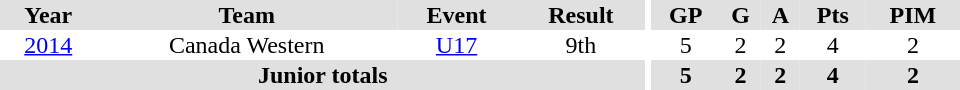<table border="0" cellpadding="1" cellspacing="0" ID="Table3" style="text-align:center; width:40em;">
<tr bgcolor="#e0e0e0">
<th>Year</th>
<th>Team</th>
<th>Event</th>
<th>Result</th>
<th rowspan="99" bgcolor="#ffffff"></th>
<th>GP</th>
<th>G</th>
<th>A</th>
<th>Pts</th>
<th>PIM</th>
</tr>
<tr>
<td><a href='#'>2014</a></td>
<td>Canada Western</td>
<td><a href='#'>U17</a></td>
<td>9th</td>
<td>5</td>
<td>2</td>
<td>2</td>
<td>4</td>
<td>2</td>
</tr>
<tr bgcolor="#e0e0e0">
<th colspan="4">Junior totals</th>
<th>5</th>
<th>2</th>
<th>2</th>
<th>4</th>
<th>2</th>
</tr>
</table>
